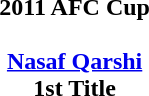<table width=95%>
<tr align=center>
<td><strong>2011 AFC Cup</strong><br><br>  <strong><a href='#'>Nasaf Qarshi</a></strong><br><strong>1st Title</strong></td>
</tr>
</table>
